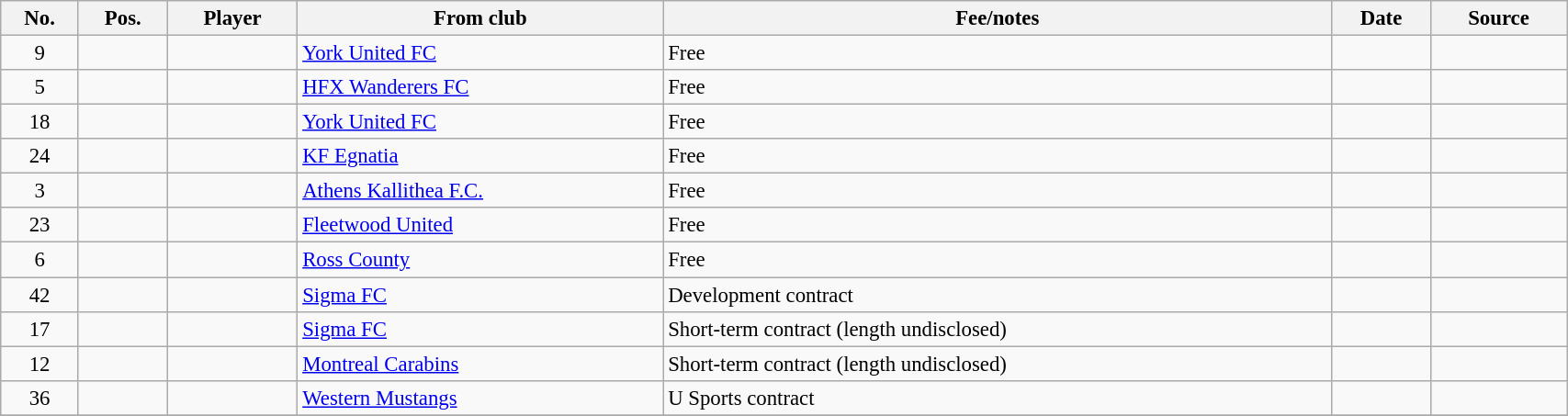<table class="wikitable sortable" style="width:90%; font-size:95%;">
<tr>
<th>No.</th>
<th>Pos.</th>
<th>Player</th>
<th>From club</th>
<th>Fee/notes</th>
<th>Date</th>
<th>Source</th>
</tr>
<tr>
<td align=center>9</td>
<td align=center></td>
<td></td>
<td> <a href='#'>York United FC</a></td>
<td>Free</td>
<td></td>
<td></td>
</tr>
<tr>
<td align=center>5</td>
<td align=center></td>
<td></td>
<td> <a href='#'>HFX Wanderers FC</a></td>
<td>Free</td>
<td></td>
<td></td>
</tr>
<tr>
<td align=center>18</td>
<td align=center></td>
<td></td>
<td> <a href='#'>York United FC</a></td>
<td>Free</td>
<td></td>
<td></td>
</tr>
<tr>
<td align=center>24</td>
<td align=center></td>
<td></td>
<td> <a href='#'>KF Egnatia</a></td>
<td>Free</td>
<td></td>
<td></td>
</tr>
<tr>
<td align=center>3</td>
<td align=center></td>
<td></td>
<td> <a href='#'>Athens Kallithea F.C.</a></td>
<td>Free</td>
<td></td>
<td></td>
</tr>
<tr>
<td align=center>23</td>
<td align=center></td>
<td></td>
<td> <a href='#'>Fleetwood United</a></td>
<td>Free</td>
<td></td>
<td></td>
</tr>
<tr>
<td align=center>6</td>
<td align=center></td>
<td></td>
<td> <a href='#'>Ross County</a></td>
<td>Free</td>
<td></td>
<td></td>
</tr>
<tr>
<td align=center>42</td>
<td align=center></td>
<td></td>
<td> <a href='#'>Sigma FC</a></td>
<td>Development contract</td>
<td></td>
<td></td>
</tr>
<tr>
<td align=center>17</td>
<td align=center></td>
<td></td>
<td> <a href='#'>Sigma FC</a></td>
<td>Short-term contract (length undisclosed)</td>
<td></td>
<td></td>
</tr>
<tr>
<td align=center>12</td>
<td align=center></td>
<td></td>
<td> <a href='#'>Montreal Carabins</a></td>
<td>Short-term contract (length undisclosed)</td>
<td></td>
<td></td>
</tr>
<tr>
<td align=center>36</td>
<td align=center></td>
<td></td>
<td><a href='#'>Western Mustangs</a></td>
<td>U Sports contract</td>
<td></td>
<td></td>
</tr>
<tr>
</tr>
</table>
